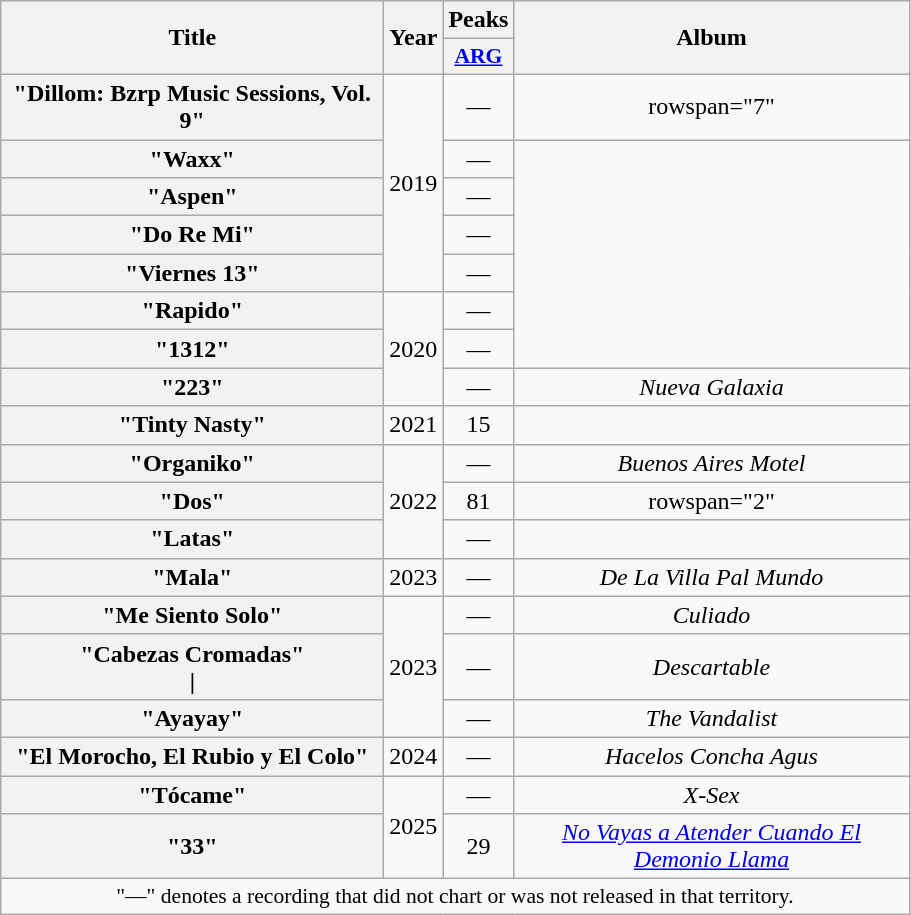<table class="wikitable plainrowheaders" style="text-align:center;">
<tr>
<th scope="col" rowspan="2" style="width:15.5em;">Title</th>
<th scope="col" rowspan="2" style="width:1em;">Year</th>
<th scope="col">Peaks</th>
<th scope="col" rowspan="2" style="width:16em;">Album</th>
</tr>
<tr>
<th scope="col" style="width:2.5em;font-size:90%;"><a href='#'>ARG</a><br></th>
</tr>
<tr>
<th scope="row">"Dillom: Bzrp Music Sessions, Vol. 9"<br></th>
<td rowspan="5">2019</td>
<td>—</td>
<td>rowspan="7" </td>
</tr>
<tr>
<th scope="row">"Waxx"<br></th>
<td>—</td>
</tr>
<tr>
<th scope="row">"Aspen"<br></th>
<td>—</td>
</tr>
<tr>
<th scope="row">"Do Re Mi"<br></th>
<td>—</td>
</tr>
<tr>
<th scope="row">"Viernes 13"<br></th>
<td>—</td>
</tr>
<tr>
<th scope="row">"Rapido"<br></th>
<td rowspan="3">2020</td>
<td>—</td>
</tr>
<tr>
<th scope="row">"1312"<br></th>
<td>—</td>
</tr>
<tr>
<th scope="row">"223"<br></th>
<td>—</td>
<td><em>Nueva Galaxia</em></td>
</tr>
<tr>
<th scope="row">"Tinty Nasty"<br></th>
<td>2021</td>
<td>15</td>
<td></td>
</tr>
<tr>
<th scope="row">"Organiko"<br></th>
<td rowspan="3">2022</td>
<td>—</td>
<td><em>Buenos Aires Motel</em></td>
</tr>
<tr>
<th scope="row">"Dos"<br></th>
<td>81</td>
<td>rowspan="2" </td>
</tr>
<tr>
<th scope="row">"Latas"<br></th>
<td>—</td>
</tr>
<tr>
<th scope="row">"Mala"<br></th>
<td>2023</td>
<td>—</td>
<td><em>De La Villa Pal Mundo</em></td>
</tr>
<tr>
<th scope="row">"Me Siento Solo"<br></th>
<td rowspan="3">2023</td>
<td>—</td>
<td><em>Culiado</em></td>
</tr>
<tr>
<th scope="row">"Cabezas Cromadas"<br>|</th>
<td>—</td>
<td><em>Descartable</em></td>
</tr>
<tr>
<th scope="row">"Ayayay"<br></th>
<td>—</td>
<td><em>The Vandalist</em></td>
</tr>
<tr>
<th scope="row">"El Morocho, El Rubio y El Colo"<br></th>
<td>2024</td>
<td>—</td>
<td><em>Hacelos Concha Agus</em></td>
</tr>
<tr>
<th scope="row">"Tócame"<br></th>
<td rowspan="2">2025</td>
<td>—</td>
<td><em>X-Sex</em></td>
</tr>
<tr>
<th scope="row">"33"<br></th>
<td>29</td>
<td><em><a href='#'>No Vayas a Atender Cuando El Demonio Llama</a></td>
</tr>
<tr>
<td colspan="14" style="font-size:90%">"—" denotes a recording that did not chart or was not released in that territory.</td>
</tr>
</table>
